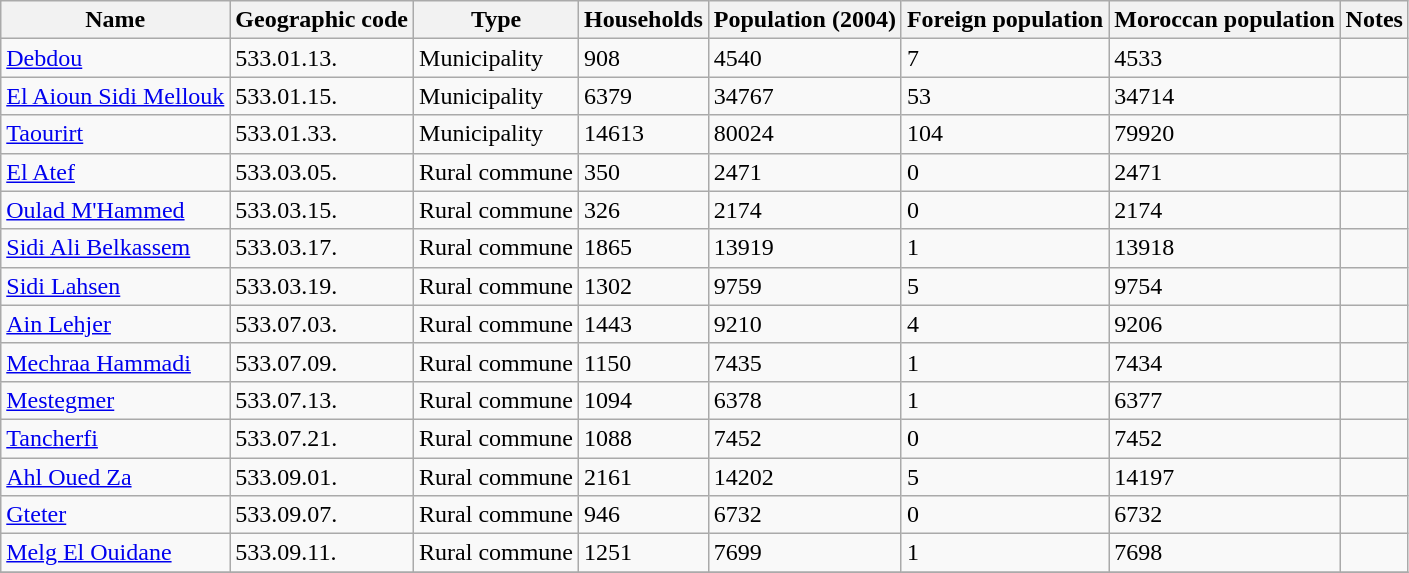<table class="wikitable sortable">
<tr>
<th>Name</th>
<th>Geographic code</th>
<th>Type</th>
<th>Households</th>
<th>Population (2004)</th>
<th>Foreign population</th>
<th>Moroccan population</th>
<th>Notes</th>
</tr>
<tr>
<td><a href='#'>Debdou</a></td>
<td>533.01.13.</td>
<td>Municipality</td>
<td>908</td>
<td>4540</td>
<td>7</td>
<td>4533</td>
<td></td>
</tr>
<tr>
<td><a href='#'>El Aioun Sidi Mellouk</a></td>
<td>533.01.15.</td>
<td>Municipality</td>
<td>6379</td>
<td>34767</td>
<td>53</td>
<td>34714</td>
<td></td>
</tr>
<tr>
<td><a href='#'>Taourirt</a></td>
<td>533.01.33.</td>
<td>Municipality</td>
<td>14613</td>
<td>80024</td>
<td>104</td>
<td>79920</td>
<td></td>
</tr>
<tr>
<td><a href='#'>El Atef</a></td>
<td>533.03.05.</td>
<td>Rural commune</td>
<td>350</td>
<td>2471</td>
<td>0</td>
<td>2471</td>
<td></td>
</tr>
<tr>
<td><a href='#'>Oulad M'Hammed</a></td>
<td>533.03.15.</td>
<td>Rural commune</td>
<td>326</td>
<td>2174</td>
<td>0</td>
<td>2174</td>
<td></td>
</tr>
<tr>
<td><a href='#'>Sidi Ali Belkassem</a></td>
<td>533.03.17.</td>
<td>Rural commune</td>
<td>1865</td>
<td>13919</td>
<td>1</td>
<td>13918</td>
<td></td>
</tr>
<tr>
<td><a href='#'>Sidi Lahsen</a></td>
<td>533.03.19.</td>
<td>Rural commune</td>
<td>1302</td>
<td>9759</td>
<td>5</td>
<td>9754</td>
<td></td>
</tr>
<tr>
<td><a href='#'>Ain Lehjer</a></td>
<td>533.07.03.</td>
<td>Rural commune</td>
<td>1443</td>
<td>9210</td>
<td>4</td>
<td>9206</td>
<td></td>
</tr>
<tr>
<td><a href='#'>Mechraa Hammadi</a></td>
<td>533.07.09.</td>
<td>Rural commune</td>
<td>1150</td>
<td>7435</td>
<td>1</td>
<td>7434</td>
<td></td>
</tr>
<tr>
<td><a href='#'>Mestegmer</a></td>
<td>533.07.13.</td>
<td>Rural commune</td>
<td>1094</td>
<td>6378</td>
<td>1</td>
<td>6377</td>
<td></td>
</tr>
<tr>
<td><a href='#'>Tancherfi</a></td>
<td>533.07.21.</td>
<td>Rural commune</td>
<td>1088</td>
<td>7452</td>
<td>0</td>
<td>7452</td>
<td></td>
</tr>
<tr>
<td><a href='#'>Ahl Oued Za</a></td>
<td>533.09.01.</td>
<td>Rural commune</td>
<td>2161</td>
<td>14202</td>
<td>5</td>
<td>14197</td>
<td></td>
</tr>
<tr>
<td><a href='#'>Gteter</a></td>
<td>533.09.07.</td>
<td>Rural commune</td>
<td>946</td>
<td>6732</td>
<td>0</td>
<td>6732</td>
<td></td>
</tr>
<tr>
<td><a href='#'>Melg El Ouidane</a></td>
<td>533.09.11.</td>
<td>Rural commune</td>
<td>1251</td>
<td>7699</td>
<td>1</td>
<td>7698</td>
<td></td>
</tr>
<tr>
</tr>
</table>
